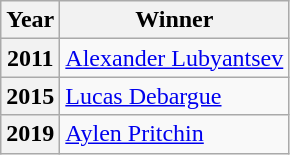<table class="wikitable">
<tr>
<th>Year</th>
<th>Winner</th>
</tr>
<tr>
<th>2011</th>
<td> <a href='#'>Alexander Lubyantsev</a></td>
</tr>
<tr>
<th>2015</th>
<td> <a href='#'>Lucas Debargue</a></td>
</tr>
<tr>
<th>2019</th>
<td> <a href='#'>Aylen Pritchin</a></td>
</tr>
</table>
